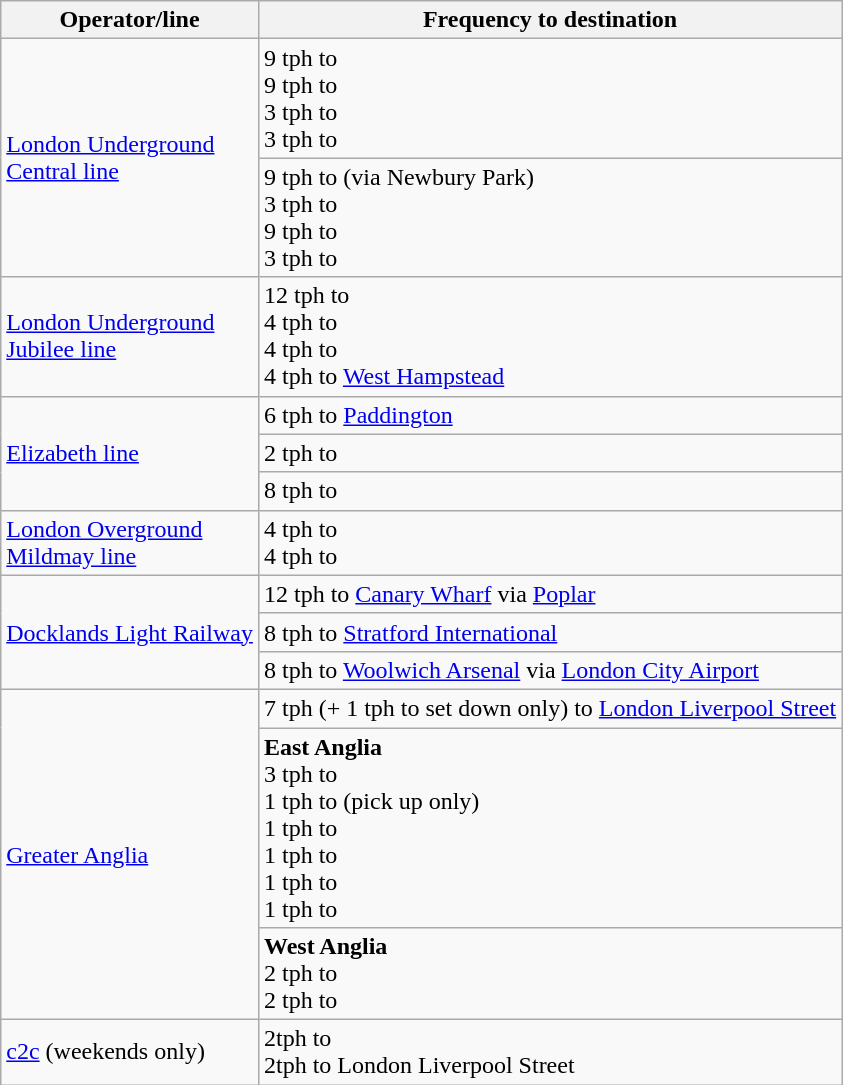<table class="wikitable">
<tr>
<th>Operator/line</th>
<th>Frequency to destination</th>
</tr>
<tr>
<td rowspan=2><a href='#'>London Underground</a><br><a href='#'>Central line</a></td>
<td>9 tph to <br>9 tph to <br>3 tph to <br>3 tph to </td>
</tr>
<tr>
<td>9 tph to  (via Newbury Park)<br>3 tph to <br>9 tph to <br>3 tph to </td>
</tr>
<tr>
<td><a href='#'>London Underground</a><br><a href='#'>Jubilee line</a></td>
<td>12 tph to <br>4 tph to <br>4 tph to <br>4 tph to <a href='#'>West Hampstead</a></td>
</tr>
<tr>
<td rowspan=3><a href='#'>Elizabeth line</a></td>
<td>6 tph to <a href='#'>Paddington</a></td>
</tr>
<tr>
<td>2 tph to </td>
</tr>
<tr>
<td>8 tph to </td>
</tr>
<tr>
<td><a href='#'>London Overground</a><br><a href='#'>Mildmay line</a></td>
<td>4 tph to <br>4 tph to </td>
</tr>
<tr>
<td rowspan=3><a href='#'>Docklands Light Railway</a></td>
<td>12 tph to <a href='#'>Canary Wharf</a> via <a href='#'>Poplar</a></td>
</tr>
<tr>
<td>8 tph to <a href='#'>Stratford International</a></td>
</tr>
<tr>
<td>8 tph to <a href='#'>Woolwich Arsenal</a> via <a href='#'>London City Airport</a></td>
</tr>
<tr>
<td rowspan="3"><a href='#'>Greater Anglia</a></td>
<td>7 tph (+ 1 tph to set down only) to <a href='#'>London Liverpool Street</a></td>
</tr>
<tr>
<td><strong>East Anglia</strong><br>3 tph to <br>1 tph to  (pick up only)<br>1 tph to <br>1 tph to <br>1 tph to <br>1 tph to </td>
</tr>
<tr>
<td><strong>West Anglia</strong><br>2 tph to <br>2 tph to </td>
</tr>
<tr>
<td><a href='#'>c2c</a> (weekends only)</td>
<td>2tph to <br>2tph to London Liverpool Street</td>
</tr>
</table>
